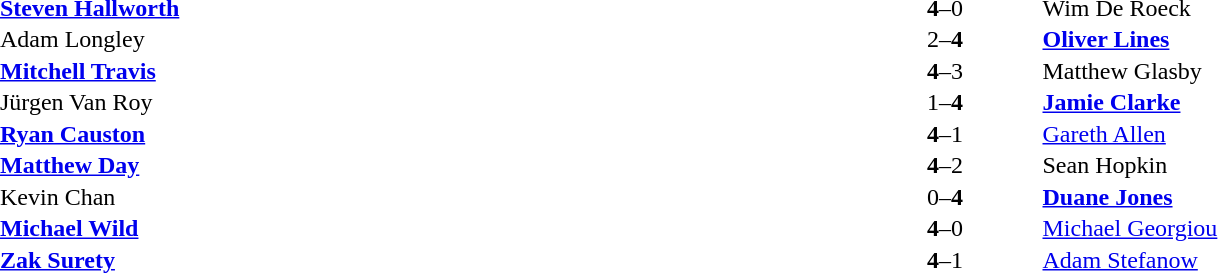<table width="100%" cellspacing="1">
<tr>
<th width=45%></th>
<th width=10%></th>
<th width=45%></th>
</tr>
<tr>
<td> <strong><a href='#'>Steven Hallworth</a></strong></td>
<td align="center"><strong>4</strong>–0</td>
<td> Wim De Roeck</td>
</tr>
<tr>
<td> Adam Longley</td>
<td align="center">2–<strong>4</strong></td>
<td> <strong><a href='#'>Oliver Lines</a></strong></td>
</tr>
<tr>
<td> <strong><a href='#'>Mitchell Travis</a></strong></td>
<td align="center"><strong>4</strong>–3</td>
<td> Matthew Glasby</td>
</tr>
<tr>
<td> Jürgen Van Roy</td>
<td align="center">1–<strong>4</strong></td>
<td> <strong><a href='#'>Jamie Clarke</a></strong></td>
</tr>
<tr>
<td> <strong><a href='#'>Ryan Causton</a></strong></td>
<td align="center"><strong>4</strong>–1</td>
<td> <a href='#'>Gareth Allen</a></td>
</tr>
<tr>
<td> <strong><a href='#'>Matthew Day</a></strong></td>
<td align="center"><strong>4</strong>–2</td>
<td> Sean Hopkin</td>
</tr>
<tr>
<td> Kevin Chan</td>
<td align="center">0–<strong>4</strong></td>
<td> <strong><a href='#'>Duane Jones</a></strong></td>
</tr>
<tr>
<td> <strong><a href='#'>Michael Wild</a></strong></td>
<td align="center"><strong>4</strong>–0</td>
<td> <a href='#'>Michael Georgiou</a></td>
</tr>
<tr>
<td> <strong><a href='#'>Zak Surety</a></strong></td>
<td align="center"><strong>4</strong>–1</td>
<td> <a href='#'>Adam Stefanow</a></td>
</tr>
</table>
